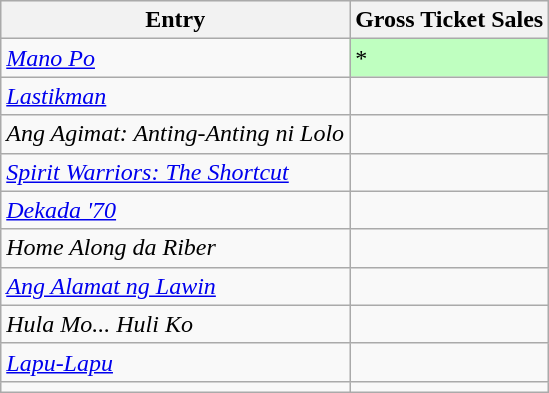<table class="wikitable" style="text align: center">
<tr bgcolor="#efefef">
<th>Entry</th>
<th>Gross Ticket Sales</th>
</tr>
<tr>
<td><em><a href='#'>Mano Po</a></em></td>
<td style="background:#BFFFC0;">*</td>
</tr>
<tr>
<td><em><a href='#'>Lastikman</a></em></td>
<td></td>
</tr>
<tr>
<td><em>Ang Agimat: Anting-Anting ni Lolo</em></td>
<td></td>
</tr>
<tr>
<td><em><a href='#'>Spirit Warriors: The Shortcut</a></em></td>
<td></td>
</tr>
<tr>
<td><em><a href='#'>Dekada '70</a></em></td>
<td></td>
</tr>
<tr>
<td><em>Home Along da Riber</em></td>
<td></td>
</tr>
<tr>
<td><em><a href='#'>Ang Alamat ng Lawin</a></em></td>
<td></td>
</tr>
<tr>
<td><em>Hula Mo... Huli Ko</em></td>
<td></td>
</tr>
<tr>
<td><em><a href='#'>Lapu-Lapu</a></em></td>
<td></td>
</tr>
<tr>
<td><strong></strong></td>
<td></td>
</tr>
</table>
